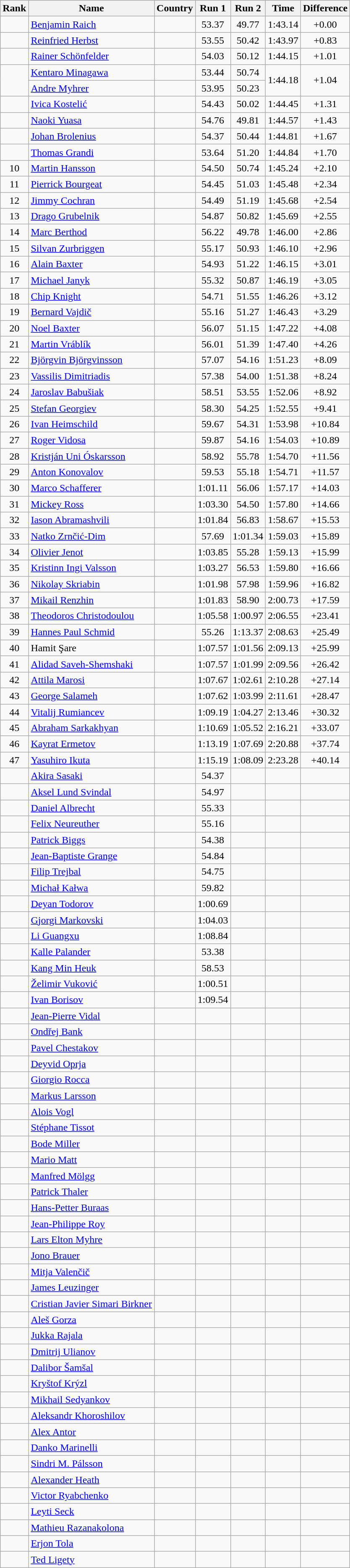<table class="wikitable sortable" style="text-align:center">
<tr>
<th>Rank</th>
<th>Name</th>
<th>Country</th>
<th>Run 1</th>
<th>Run 2</th>
<th>Time</th>
<th>Difference</th>
</tr>
<tr>
<td></td>
<td align=left><a href='#'>Benjamin Raich</a></td>
<td align=left></td>
<td>53.37</td>
<td>49.77</td>
<td>1:43.14</td>
<td>+0.00</td>
</tr>
<tr>
<td></td>
<td align=left><a href='#'>Reinfried Herbst</a></td>
<td align=left></td>
<td>53.55</td>
<td>50.42</td>
<td>1:43.97</td>
<td>+0.83</td>
</tr>
<tr>
<td></td>
<td align=left><a href='#'>Rainer Schönfelder</a></td>
<td align=left></td>
<td>54.03</td>
<td>50.12</td>
<td>1:44.15</td>
<td>+1.01</td>
</tr>
<tr>
<td rowspan=2></td>
<td align=left><a href='#'>Kentaro Minagawa</a></td>
<td align=left></td>
<td>53.44</td>
<td>50.74</td>
<td rowspan=2>1:44.18</td>
<td rowspan=2>+1.04</td>
</tr>
<tr>
<td align=left><a href='#'>Andre Myhrer</a></td>
<td align=left></td>
<td>53.95</td>
<td>50.23</td>
</tr>
<tr>
<td></td>
<td align=left><a href='#'>Ivica Kostelić</a></td>
<td align=left></td>
<td>54.43</td>
<td>50.02</td>
<td>1:44.45</td>
<td>+1.31</td>
</tr>
<tr>
<td></td>
<td align=left><a href='#'>Naoki Yuasa</a></td>
<td align=left></td>
<td>54.76</td>
<td>49.81</td>
<td>1:44.57</td>
<td>+1.43</td>
</tr>
<tr>
<td></td>
<td align=left><a href='#'>Johan Brolenius</a></td>
<td align=left></td>
<td>54.37</td>
<td>50.44</td>
<td>1:44.81</td>
<td>+1.67</td>
</tr>
<tr>
<td></td>
<td align=left><a href='#'>Thomas Grandi</a></td>
<td align=left></td>
<td>53.64</td>
<td>51.20</td>
<td>1:44.84</td>
<td>+1.70</td>
</tr>
<tr>
<td>10</td>
<td align=left><a href='#'>Martin Hansson</a></td>
<td align=left></td>
<td>54.50</td>
<td>50.74</td>
<td>1:45.24</td>
<td>+2.10</td>
</tr>
<tr>
<td>11</td>
<td align=left><a href='#'>Pierrick Bourgeat</a></td>
<td align=left></td>
<td>54.45</td>
<td>51.03</td>
<td>1:45.48</td>
<td>+2.34</td>
</tr>
<tr>
<td>12</td>
<td align=left><a href='#'>Jimmy Cochran</a></td>
<td align=left></td>
<td>54.49</td>
<td>51.19</td>
<td>1:45.68</td>
<td>+2.54</td>
</tr>
<tr>
<td>13</td>
<td align=left><a href='#'>Drago Grubelnik</a></td>
<td align=left></td>
<td>54.87</td>
<td>50.82</td>
<td>1:45.69</td>
<td>+2.55</td>
</tr>
<tr>
<td>14</td>
<td align=left><a href='#'>Marc Berthod</a></td>
<td align=left></td>
<td>56.22</td>
<td>49.78</td>
<td>1:46.00</td>
<td>+2.86</td>
</tr>
<tr>
<td>15</td>
<td align=left><a href='#'>Silvan Zurbriggen</a></td>
<td align=left></td>
<td>55.17</td>
<td>50.93</td>
<td>1:46.10</td>
<td>+2.96</td>
</tr>
<tr>
<td>16</td>
<td align=left><a href='#'>Alain Baxter</a></td>
<td align=left></td>
<td>54.93</td>
<td>51.22</td>
<td>1:46.15</td>
<td>+3.01</td>
</tr>
<tr>
<td>17</td>
<td align=left><a href='#'>Michael Janyk</a></td>
<td align=left></td>
<td>55.32</td>
<td>50.87</td>
<td>1:46.19</td>
<td>+3.05</td>
</tr>
<tr>
<td>18</td>
<td align=left><a href='#'>Chip Knight</a></td>
<td align=left></td>
<td>54.71</td>
<td>51.55</td>
<td>1:46.26</td>
<td>+3.12</td>
</tr>
<tr>
<td>19</td>
<td align=left><a href='#'>Bernard Vajdič</a></td>
<td align=left></td>
<td>55.16</td>
<td>51.27</td>
<td>1:46.43</td>
<td>+3.29</td>
</tr>
<tr>
<td>20</td>
<td align=left><a href='#'>Noel Baxter</a></td>
<td align=left></td>
<td>56.07</td>
<td>51.15</td>
<td>1:47.22</td>
<td>+4.08</td>
</tr>
<tr>
<td>21</td>
<td align=left><a href='#'>Martin Vráblík</a></td>
<td align=left></td>
<td>56.01</td>
<td>51.39</td>
<td>1:47.40</td>
<td>+4.26</td>
</tr>
<tr>
<td>22</td>
<td align=left><a href='#'>Björgvin Björgvinsson</a></td>
<td align=left></td>
<td>57.07</td>
<td>54.16</td>
<td>1:51.23</td>
<td>+8.09</td>
</tr>
<tr>
<td>23</td>
<td align=left><a href='#'>Vassilis Dimitriadis</a></td>
<td align=left></td>
<td>57.38</td>
<td>54.00</td>
<td>1:51.38</td>
<td>+8.24</td>
</tr>
<tr>
<td>24</td>
<td align=left><a href='#'>Jaroslav Babušiak</a></td>
<td align=left></td>
<td>58.51</td>
<td>53.55</td>
<td>1:52.06</td>
<td>+8.92</td>
</tr>
<tr>
<td>25</td>
<td align=left><a href='#'>Stefan Georgiev</a></td>
<td align=left></td>
<td>58.30</td>
<td>54.25</td>
<td>1:52.55</td>
<td>+9.41</td>
</tr>
<tr>
<td>26</td>
<td align=left><a href='#'>Ivan Heimschild</a></td>
<td align=left></td>
<td>59.67</td>
<td>54.31</td>
<td>1:53.98</td>
<td>+10.84</td>
</tr>
<tr>
<td>27</td>
<td align=left><a href='#'>Roger Vidosa</a></td>
<td align=left></td>
<td>59.87</td>
<td>54.16</td>
<td>1:54.03</td>
<td>+10.89</td>
</tr>
<tr>
<td>28</td>
<td align=left><a href='#'>Kristján Uni Óskarsson</a></td>
<td align=left></td>
<td>58.92</td>
<td>55.78</td>
<td>1:54.70</td>
<td>+11.56</td>
</tr>
<tr>
<td>29</td>
<td align=left><a href='#'>Anton Konovalov</a></td>
<td align=left></td>
<td>59.53</td>
<td>55.18</td>
<td>1:54.71</td>
<td>+11.57</td>
</tr>
<tr>
<td>30</td>
<td align=left><a href='#'>Marco Schafferer</a></td>
<td align=left></td>
<td>1:01.11</td>
<td>56.06</td>
<td>1:57.17</td>
<td>+14.03</td>
</tr>
<tr>
<td>31</td>
<td align=left><a href='#'>Mickey Ross</a></td>
<td align=left></td>
<td>1:03.30</td>
<td>54.50</td>
<td>1:57.80</td>
<td>+14.66</td>
</tr>
<tr>
<td>32</td>
<td align=left><a href='#'>Iason Abramashvili</a></td>
<td align=left></td>
<td>1:01.84</td>
<td>56.83</td>
<td>1:58.67</td>
<td>+15.53</td>
</tr>
<tr>
<td>33</td>
<td align=left><a href='#'>Natko Zrnčić-Dim</a></td>
<td align=left></td>
<td>57.69</td>
<td>1:01.34</td>
<td>1:59.03</td>
<td>+15.89</td>
</tr>
<tr>
<td>34</td>
<td align=left><a href='#'>Olivier Jenot</a></td>
<td align=left></td>
<td>1:03.85</td>
<td>55.28</td>
<td>1:59.13</td>
<td>+15.99</td>
</tr>
<tr>
<td>35</td>
<td align=left><a href='#'>Kristinn Ingi Valsson</a></td>
<td align=left></td>
<td>1:03.27</td>
<td>56.53</td>
<td>1:59.80</td>
<td>+16.66</td>
</tr>
<tr>
<td>36</td>
<td align=left><a href='#'>Nikolay Skriabin</a></td>
<td align=left></td>
<td>1:01.98</td>
<td>57.98</td>
<td>1:59.96</td>
<td>+16.82</td>
</tr>
<tr>
<td>37</td>
<td align=left><a href='#'>Mikail Renzhin</a></td>
<td align=left></td>
<td>1:01.83</td>
<td>58.90</td>
<td>2:00.73</td>
<td>+17.59</td>
</tr>
<tr>
<td>38</td>
<td align=left><a href='#'>Theodoros Christodoulou</a></td>
<td align=left></td>
<td>1:05.58</td>
<td>1:00.97</td>
<td>2:06.55</td>
<td>+23.41</td>
</tr>
<tr>
<td>39</td>
<td align=left><a href='#'>Hannes Paul Schmid</a></td>
<td align=left></td>
<td>55.26</td>
<td>1:13.37</td>
<td>2:08.63</td>
<td>+25.49</td>
</tr>
<tr>
<td>40</td>
<td align=left>Hamit Şare</td>
<td align=left></td>
<td>1:07.57</td>
<td>1:01.56</td>
<td>2:09.13</td>
<td>+25.99</td>
</tr>
<tr>
<td>41</td>
<td align=left><a href='#'>Alidad Saveh-Shemshaki</a></td>
<td align=left></td>
<td>1:07.57</td>
<td>1:01.99</td>
<td>2:09.56</td>
<td>+26.42</td>
</tr>
<tr>
<td>42</td>
<td align=left><a href='#'>Attila Marosi</a></td>
<td align=left></td>
<td>1:07.67</td>
<td>1:02.61</td>
<td>2:10.28</td>
<td>+27.14</td>
</tr>
<tr>
<td>43</td>
<td align=left><a href='#'>George Salameh</a></td>
<td align=left></td>
<td>1:07.62</td>
<td>1:03.99</td>
<td>2:11.61</td>
<td>+28.47</td>
</tr>
<tr>
<td>44</td>
<td align=left><a href='#'>Vitalij Rumiancev</a></td>
<td align=left></td>
<td>1:09.19</td>
<td>1:04.27</td>
<td>2:13.46</td>
<td>+30.32</td>
</tr>
<tr>
<td>45</td>
<td align=left><a href='#'>Abraham Sarkakhyan</a></td>
<td align=left></td>
<td>1:10.69</td>
<td>1:05.52</td>
<td>2:16.21</td>
<td>+33.07</td>
</tr>
<tr>
<td>46</td>
<td align=left><a href='#'>Kayrat Ermetov</a></td>
<td align=left></td>
<td>1:13.19</td>
<td>1:07.69</td>
<td>2:20.88</td>
<td>+37.74</td>
</tr>
<tr>
<td>47</td>
<td align=left><a href='#'>Yasuhiro Ikuta</a></td>
<td align=left></td>
<td>1:15.19</td>
<td>1:08.09</td>
<td>2:23.28</td>
<td>+40.14</td>
</tr>
<tr>
<td></td>
<td align=left><a href='#'>Akira Sasaki</a></td>
<td align=left></td>
<td>54.37</td>
<td></td>
<td></td>
<td></td>
</tr>
<tr>
<td></td>
<td align=left><a href='#'>Aksel Lund Svindal</a></td>
<td align=left></td>
<td>54.97</td>
<td></td>
<td></td>
<td></td>
</tr>
<tr>
<td></td>
<td align=left><a href='#'>Daniel Albrecht</a></td>
<td align=left></td>
<td>55.33</td>
<td></td>
<td></td>
<td></td>
</tr>
<tr>
<td></td>
<td align=left><a href='#'>Felix Neureuther</a></td>
<td align=left></td>
<td>55.16</td>
<td></td>
<td></td>
<td></td>
</tr>
<tr>
<td></td>
<td align=left><a href='#'>Patrick Biggs</a></td>
<td align=left></td>
<td>54.38</td>
<td></td>
<td></td>
<td></td>
</tr>
<tr>
<td></td>
<td align=left><a href='#'>Jean-Baptiste Grange</a></td>
<td align=left></td>
<td>54.84</td>
<td></td>
<td></td>
<td></td>
</tr>
<tr>
<td></td>
<td align=left><a href='#'>Filip Trejbal</a></td>
<td align=left></td>
<td>54.75</td>
<td></td>
<td></td>
<td></td>
</tr>
<tr>
<td></td>
<td align=left><a href='#'>Michał Kałwa</a></td>
<td align=left></td>
<td>59.82</td>
<td></td>
<td></td>
<td></td>
</tr>
<tr>
<td></td>
<td align=left><a href='#'>Deyan Todorov</a></td>
<td align=left></td>
<td>1:00.69</td>
<td></td>
<td></td>
<td></td>
</tr>
<tr>
<td></td>
<td align=left><a href='#'>Gjorgi Markovski</a></td>
<td align=left></td>
<td>1:04.03</td>
<td></td>
<td></td>
<td></td>
</tr>
<tr>
<td></td>
<td align=left><a href='#'>Li Guangxu</a></td>
<td align=left></td>
<td>1:08.84</td>
<td></td>
<td></td>
<td></td>
</tr>
<tr>
<td></td>
<td align=left><a href='#'>Kalle Palander</a></td>
<td align=left></td>
<td>53.38</td>
<td></td>
<td></td>
<td></td>
</tr>
<tr>
<td></td>
<td align=left><a href='#'>Kang Min Heuk</a></td>
<td align=left></td>
<td>58.53</td>
<td></td>
<td></td>
<td></td>
</tr>
<tr>
<td></td>
<td align=left><a href='#'>Želimir Vuković</a></td>
<td align=left></td>
<td>1:00.51</td>
<td></td>
<td></td>
<td></td>
</tr>
<tr>
<td></td>
<td align=left><a href='#'>Ivan Borisov</a></td>
<td align=left></td>
<td>1:09.54</td>
<td></td>
<td></td>
<td></td>
</tr>
<tr>
<td></td>
<td align=left><a href='#'>Jean-Pierre Vidal</a></td>
<td align=left></td>
<td></td>
<td></td>
<td></td>
<td></td>
</tr>
<tr>
<td></td>
<td align=left><a href='#'>Ondřej Bank</a></td>
<td align=left></td>
<td></td>
<td></td>
<td></td>
<td></td>
</tr>
<tr>
<td></td>
<td align=left><a href='#'>Pavel Chestakov</a></td>
<td align=left></td>
<td></td>
<td></td>
<td></td>
<td></td>
</tr>
<tr>
<td></td>
<td align=left><a href='#'>Deyvid Oprja</a></td>
<td align=left></td>
<td></td>
<td></td>
<td></td>
<td></td>
</tr>
<tr>
<td></td>
<td align=left><a href='#'>Giorgio Rocca</a></td>
<td align=left></td>
<td></td>
<td></td>
<td></td>
<td></td>
</tr>
<tr>
<td></td>
<td align=left><a href='#'>Markus Larsson</a></td>
<td align=left></td>
<td></td>
<td></td>
<td></td>
<td></td>
</tr>
<tr>
<td></td>
<td align=left><a href='#'>Alois Vogl</a></td>
<td align=left></td>
<td></td>
<td></td>
<td></td>
<td></td>
</tr>
<tr>
<td></td>
<td align=left><a href='#'>Stéphane Tissot</a></td>
<td align=left></td>
<td></td>
<td></td>
<td></td>
<td></td>
</tr>
<tr>
<td></td>
<td align=left><a href='#'>Bode Miller</a></td>
<td align=left></td>
<td></td>
<td></td>
<td></td>
<td></td>
</tr>
<tr>
<td></td>
<td align=left><a href='#'>Mario Matt</a></td>
<td align=left></td>
<td></td>
<td></td>
<td></td>
<td></td>
</tr>
<tr>
<td></td>
<td align=left><a href='#'>Manfred Mölgg</a></td>
<td align=left></td>
<td></td>
<td></td>
<td></td>
<td></td>
</tr>
<tr>
<td></td>
<td align=left><a href='#'>Patrick Thaler</a></td>
<td align=left></td>
<td></td>
<td></td>
<td></td>
<td></td>
</tr>
<tr>
<td></td>
<td align=left><a href='#'>Hans-Petter Buraas</a></td>
<td align=left></td>
<td></td>
<td></td>
<td></td>
<td></td>
</tr>
<tr>
<td></td>
<td align=left><a href='#'>Jean-Philippe Roy</a></td>
<td align=left></td>
<td></td>
<td></td>
<td></td>
<td></td>
</tr>
<tr>
<td></td>
<td align=left><a href='#'>Lars Elton Myhre</a></td>
<td align=left></td>
<td></td>
<td></td>
<td></td>
<td></td>
</tr>
<tr>
<td></td>
<td align=left><a href='#'>Jono Brauer</a></td>
<td align=left></td>
<td></td>
<td></td>
<td></td>
<td></td>
</tr>
<tr>
<td></td>
<td align=left><a href='#'>Mitja Valenčič</a></td>
<td align=left></td>
<td></td>
<td></td>
<td></td>
<td></td>
</tr>
<tr>
<td></td>
<td align=left><a href='#'>James Leuzinger</a></td>
<td align=left></td>
<td></td>
<td></td>
<td></td>
<td></td>
</tr>
<tr>
<td></td>
<td align=left><a href='#'>Cristian Javier Simari Birkner</a></td>
<td align=left></td>
<td></td>
<td></td>
<td></td>
<td></td>
</tr>
<tr>
<td></td>
<td align=left><a href='#'>Aleš Gorza</a></td>
<td align=left></td>
<td></td>
<td></td>
<td></td>
<td></td>
</tr>
<tr>
<td></td>
<td align=left><a href='#'>Jukka Rajala</a></td>
<td align=left></td>
<td></td>
<td></td>
<td></td>
<td></td>
</tr>
<tr>
<td></td>
<td align=left><a href='#'>Dmitrij Ulianov</a></td>
<td align=left></td>
<td></td>
<td></td>
<td></td>
<td></td>
</tr>
<tr>
<td></td>
<td align=left><a href='#'>Dalibor Šamšal</a></td>
<td align=left></td>
<td></td>
<td></td>
<td></td>
<td></td>
</tr>
<tr>
<td></td>
<td align=left><a href='#'>Kryštof Krýzl</a></td>
<td align=left></td>
<td></td>
<td></td>
<td></td>
<td></td>
</tr>
<tr>
<td></td>
<td align=left><a href='#'>Mikhail Sedyankov</a></td>
<td align=left></td>
<td></td>
<td></td>
<td></td>
<td></td>
</tr>
<tr>
<td></td>
<td align=left><a href='#'>Aleksandr Khoroshilov</a></td>
<td align=left></td>
<td></td>
<td></td>
<td></td>
<td></td>
</tr>
<tr>
<td></td>
<td align=left><a href='#'>Alex Antor</a></td>
<td align=left></td>
<td></td>
<td></td>
<td></td>
<td></td>
</tr>
<tr>
<td></td>
<td align=left><a href='#'>Danko Marinelli</a></td>
<td align=left></td>
<td></td>
<td></td>
<td></td>
<td></td>
</tr>
<tr>
<td></td>
<td align=left><a href='#'>Sindri M. Pálsson</a></td>
<td align=left></td>
<td></td>
<td></td>
<td></td>
<td></td>
</tr>
<tr>
<td></td>
<td align=left><a href='#'>Alexander Heath</a></td>
<td align=left></td>
<td></td>
<td></td>
<td></td>
<td></td>
</tr>
<tr>
<td></td>
<td align=left><a href='#'>Victor Ryabchenko</a></td>
<td align=left></td>
<td></td>
<td></td>
<td></td>
<td></td>
</tr>
<tr>
<td></td>
<td align=left><a href='#'>Leyti Seck</a></td>
<td align=left></td>
<td></td>
<td></td>
<td></td>
<td></td>
</tr>
<tr>
<td></td>
<td align=left><a href='#'>Mathieu Razanakolona</a></td>
<td align=left></td>
<td></td>
<td></td>
<td></td>
<td></td>
</tr>
<tr>
<td></td>
<td align=left><a href='#'>Erjon Tola</a></td>
<td align=left></td>
<td></td>
<td></td>
<td></td>
<td></td>
</tr>
<tr>
<td></td>
<td align=left><a href='#'>Ted Ligety</a></td>
<td align=left></td>
<td></td>
<td></td>
<td></td>
<td></td>
</tr>
</table>
